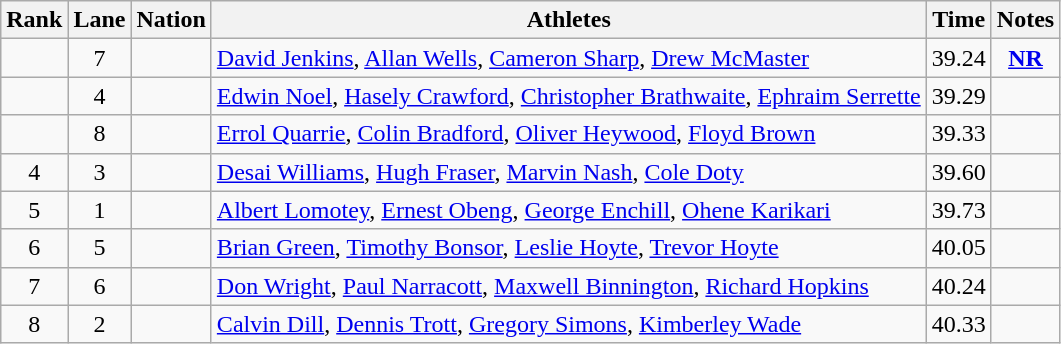<table class="wikitable sortable" style="text-align:center">
<tr>
<th>Rank</th>
<th>Lane</th>
<th>Nation</th>
<th>Athletes</th>
<th>Time</th>
<th>Notes</th>
</tr>
<tr>
<td></td>
<td>7</td>
<td align=left></td>
<td align=left><a href='#'>David Jenkins</a>, <a href='#'>Allan Wells</a>, <a href='#'>Cameron Sharp</a>, <a href='#'>Drew McMaster</a></td>
<td>39.24</td>
<td><strong><a href='#'>NR</a></strong></td>
</tr>
<tr>
<td></td>
<td>4</td>
<td align=left></td>
<td align=left><a href='#'>Edwin Noel</a>, <a href='#'>Hasely Crawford</a>, <a href='#'>Christopher Brathwaite</a>, <a href='#'>Ephraim Serrette</a></td>
<td>39.29</td>
<td></td>
</tr>
<tr>
<td></td>
<td>8</td>
<td align=left></td>
<td align=left><a href='#'>Errol Quarrie</a>, <a href='#'>Colin Bradford</a>, <a href='#'>Oliver Heywood</a>, <a href='#'>Floyd Brown</a></td>
<td>39.33</td>
<td></td>
</tr>
<tr>
<td>4</td>
<td>3</td>
<td align=left></td>
<td align=left><a href='#'>Desai Williams</a>, <a href='#'>Hugh Fraser</a>, <a href='#'>Marvin Nash</a>, <a href='#'>Cole Doty</a></td>
<td>39.60</td>
<td></td>
</tr>
<tr>
<td>5</td>
<td>1</td>
<td align=left></td>
<td align=left><a href='#'>Albert Lomotey</a>, <a href='#'>Ernest Obeng</a>, <a href='#'>George Enchill</a>, <a href='#'>Ohene Karikari</a></td>
<td>39.73</td>
<td></td>
</tr>
<tr>
<td>6</td>
<td>5</td>
<td align=left></td>
<td align=left><a href='#'>Brian Green</a>, <a href='#'>Timothy Bonsor</a>, <a href='#'>Leslie Hoyte</a>, <a href='#'>Trevor Hoyte</a></td>
<td>40.05</td>
<td></td>
</tr>
<tr>
<td>7</td>
<td>6</td>
<td align=left></td>
<td align=left><a href='#'>Don Wright</a>, <a href='#'>Paul Narracott</a>, <a href='#'>Maxwell Binnington</a>, <a href='#'>Richard Hopkins</a></td>
<td>40.24</td>
<td></td>
</tr>
<tr>
<td>8</td>
<td>2</td>
<td align=left></td>
<td align=left><a href='#'>Calvin Dill</a>, <a href='#'>Dennis Trott</a>, <a href='#'>Gregory Simons</a>, <a href='#'>Kimberley Wade</a></td>
<td>40.33</td>
<td></td>
</tr>
</table>
